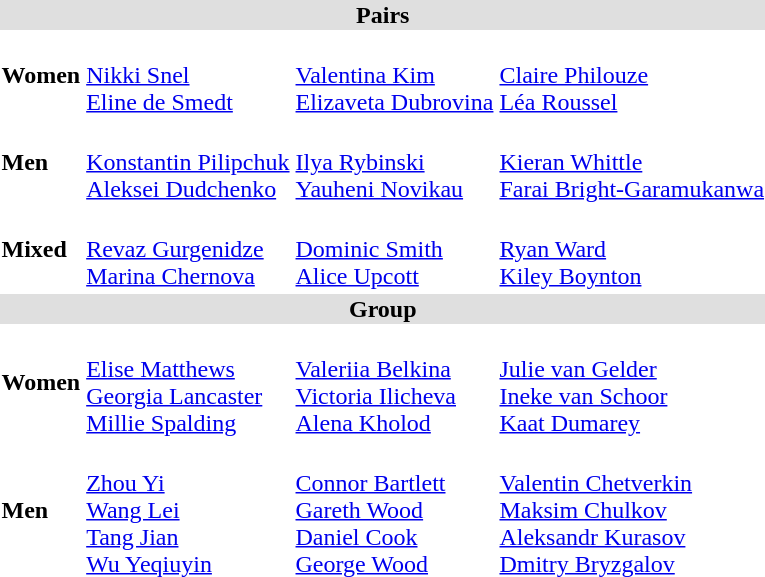<table>
<tr bgcolor="DFDFDF">
<td colspan="4" align="center"><strong>Pairs</strong></td>
</tr>
<tr>
<th scope=row style="text-align:left">Women</th>
<td><br><a href='#'>Nikki Snel</a><br><a href='#'>Eline de Smedt</a></td>
<td><br><a href='#'>Valentina Kim</a><br><a href='#'>Elizaveta Dubrovina</a></td>
<td><br><a href='#'>Claire Philouze</a><br><a href='#'>Léa Roussel</a></td>
</tr>
<tr>
<th scope=row style="text-align:left">Men</th>
<td><br><a href='#'>Konstantin Pilipchuk</a><br><a href='#'>Aleksei Dudchenko</a></td>
<td><br><a href='#'>Ilya Rybinski</a><br><a href='#'>Yauheni Novikau</a></td>
<td><br><a href='#'>Kieran Whittle</a><br><a href='#'>Farai Bright-Garamukanwa</a></td>
</tr>
<tr>
<th scope=row style="text-align:left">Mixed</th>
<td><br><a href='#'>Revaz Gurgenidze</a><br><a href='#'>Marina Chernova</a></td>
<td><br><a href='#'>Dominic Smith</a><br><a href='#'>Alice Upcott</a></td>
<td><br><a href='#'>Ryan Ward</a><br><a href='#'>Kiley Boynton</a></td>
</tr>
<tr bgcolor="DFDFDF">
<td colspan="4" align="center"><strong>Group</strong></td>
</tr>
<tr>
<th scope=row style="text-align:left">Women</th>
<td><br><a href='#'>Elise Matthews</a><br><a href='#'>Georgia Lancaster</a><br><a href='#'>Millie Spalding</a></td>
<td><br><a href='#'>Valeriia Belkina</a><br><a href='#'>Victoria Ilicheva</a><br><a href='#'>Alena Kholod</a></td>
<td><br><a href='#'>Julie van Gelder</a><br><a href='#'>Ineke van Schoor</a><br><a href='#'>Kaat Dumarey</a></td>
</tr>
<tr>
<th scope=row style="text-align:left">Men</th>
<td><br><a href='#'>Zhou Yi</a><br><a href='#'>Wang Lei</a><br><a href='#'>Tang Jian</a><br><a href='#'>Wu Yeqiuyin</a></td>
<td><br><a href='#'>Connor Bartlett</a><br><a href='#'>Gareth Wood</a><br><a href='#'>Daniel Cook</a><br><a href='#'>George Wood</a></td>
<td><br><a href='#'>Valentin Chetverkin</a><br><a href='#'>Maksim Chulkov</a><br><a href='#'>Aleksandr Kurasov</a><br><a href='#'>Dmitry Bryzgalov</a></td>
</tr>
</table>
